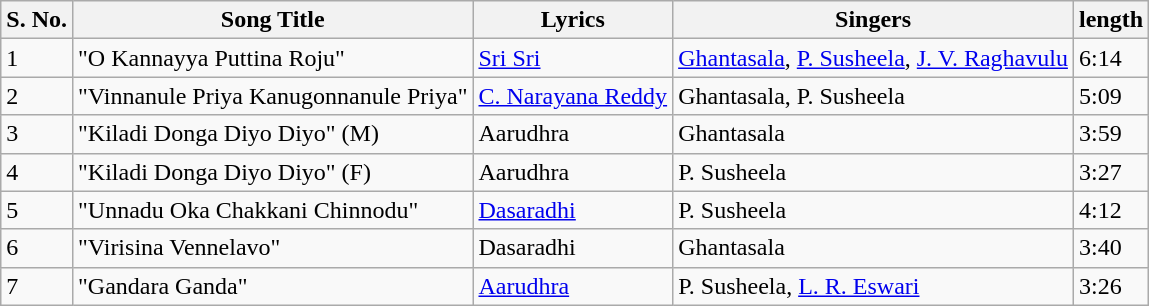<table class="wikitable">
<tr>
<th>S. No.</th>
<th>Song Title</th>
<th>Lyrics</th>
<th>Singers</th>
<th>length</th>
</tr>
<tr>
<td>1</td>
<td>"O Kannayya Puttina Roju"</td>
<td><a href='#'>Sri Sri</a></td>
<td><a href='#'>Ghantasala</a>, <a href='#'>P. Susheela</a>, <a href='#'>J. V. Raghavulu</a></td>
<td>6:14</td>
</tr>
<tr>
<td>2</td>
<td>"Vinnanule Priya Kanugonnanule Priya"</td>
<td><a href='#'>C. Narayana Reddy</a></td>
<td>Ghantasala, P. Susheela</td>
<td>5:09</td>
</tr>
<tr>
<td>3</td>
<td>"Kiladi Donga Diyo Diyo" (M)</td>
<td>Aarudhra</td>
<td>Ghantasala</td>
<td>3:59</td>
</tr>
<tr>
<td>4</td>
<td>"Kiladi Donga Diyo Diyo" (F)</td>
<td>Aarudhra</td>
<td>P. Susheela</td>
<td>3:27</td>
</tr>
<tr>
<td>5</td>
<td>"Unnadu Oka Chakkani Chinnodu"</td>
<td><a href='#'>Dasaradhi</a></td>
<td>P. Susheela</td>
<td>4:12</td>
</tr>
<tr>
<td>6</td>
<td>"Virisina Vennelavo"</td>
<td>Dasaradhi</td>
<td>Ghantasala</td>
<td>3:40</td>
</tr>
<tr>
<td>7</td>
<td>"Gandara Ganda"</td>
<td><a href='#'>Aarudhra</a></td>
<td>P. Susheela, <a href='#'>L. R. Eswari</a></td>
<td>3:26</td>
</tr>
</table>
